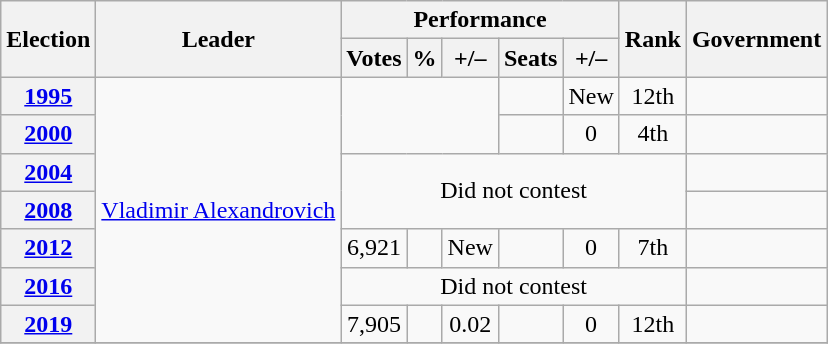<table class=wikitable style=text-align:center>
<tr>
<th rowspan="2">Election</th>
<th rowspan="2">Leader</th>
<th colspan="5" scope="col">Performance</th>
<th rowspan="2">Rank</th>
<th rowspan="2">Government</th>
</tr>
<tr>
<th>Votes</th>
<th>%</th>
<th>+/–</th>
<th>Seats</th>
<th>+/–</th>
</tr>
<tr>
<th><a href='#'>1995</a></th>
<td rowspan="7"><a href='#'>Vladimir Alexandrovich</a></td>
<td rowspan="2" colspan="3"></td>
<td></td>
<td>New</td>
<td>12th</td>
<td></td>
</tr>
<tr>
<th><a href='#'>2000</a></th>
<td></td>
<td> 0</td>
<td> 4th</td>
<td></td>
</tr>
<tr>
<th><a href='#'>2004</a></th>
<td rowspan="2"  colspan="6">Did not contest</td>
<td></td>
</tr>
<tr>
<th><a href='#'>2008</a></th>
<td></td>
</tr>
<tr>
<th><a href='#'>2012</a></th>
<td>6,921</td>
<td></td>
<td>New</td>
<td></td>
<td> 0</td>
<td> 7th</td>
<td></td>
</tr>
<tr>
<th><a href='#'>2016</a></th>
<td rowspan="1"  colspan="6">Did not contest</td>
<td></td>
</tr>
<tr>
<th><a href='#'>2019</a></th>
<td>7,905</td>
<td></td>
<td> 0.02</td>
<td></td>
<td> 0</td>
<td> 12th</td>
<td></td>
</tr>
<tr>
</tr>
</table>
